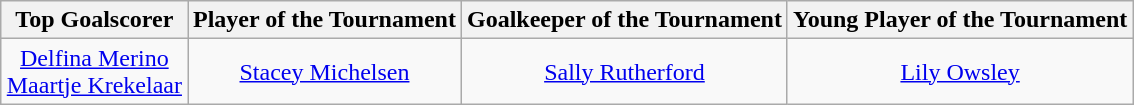<table class=wikitable style="margin:auto; text-align:center">
<tr>
<th>Top Goalscorer</th>
<th>Player of the Tournament</th>
<th>Goalkeeper of the Tournament</th>
<th>Young Player of the Tournament</th>
</tr>
<tr>
<td> <a href='#'>Delfina Merino</a><br> <a href='#'>Maartje Krekelaar</a></td>
<td> <a href='#'>Stacey Michelsen</a></td>
<td> <a href='#'>Sally Rutherford</a></td>
<td> <a href='#'>Lily Owsley</a></td>
</tr>
</table>
